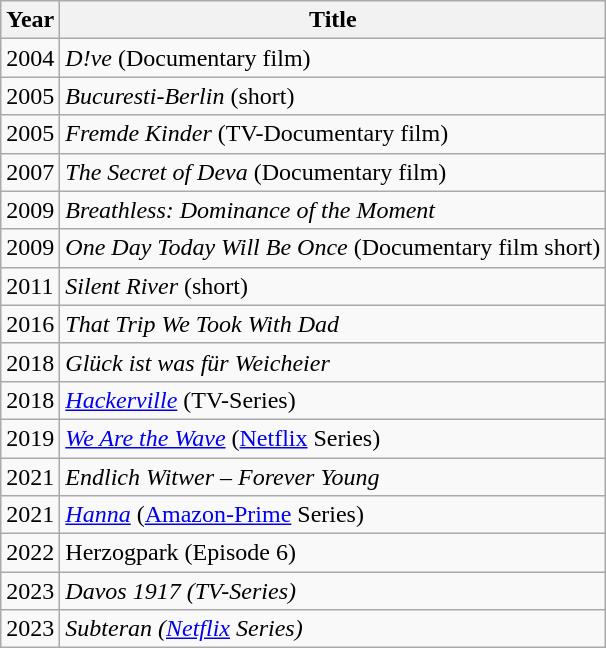<table class="wikitable">
<tr>
<th>Year</th>
<th>Title</th>
</tr>
<tr>
<td>2004</td>
<td><em>D!ve</em> (Documentary film)</td>
</tr>
<tr>
<td>2005</td>
<td><em>Bucuresti-Berlin</em> (short)</td>
</tr>
<tr>
<td>2005</td>
<td><em>Fremde Kinder</em> (TV-Documentary film)</td>
</tr>
<tr>
<td>2007</td>
<td><em>The Secret of Deva</em> (Documentary film)</td>
</tr>
<tr>
<td>2009</td>
<td><em>Breathless: Dominance of the Moment</em></td>
</tr>
<tr>
<td>2009</td>
<td><em>One Day Today Will Be Once</em> (Documentary film short)</td>
</tr>
<tr>
<td>2011</td>
<td><em>Silent River</em> (short)</td>
</tr>
<tr>
<td>2016</td>
<td><em>That Trip We Took With Dad</em></td>
</tr>
<tr>
<td>2018</td>
<td><em>Glück ist was für Weicheier</em></td>
</tr>
<tr>
<td>2018</td>
<td><em><a href='#'>Hackerville</a></em> (TV-Series)</td>
</tr>
<tr>
<td>2019</td>
<td><em><a href='#'>We Are the Wave</a></em> (<a href='#'>Netflix</a> Series)</td>
</tr>
<tr>
<td>2021</td>
<td><em>Endlich Witwer – Forever Young</em></td>
</tr>
<tr>
<td>2021</td>
<td><em><a href='#'>Hanna</a></em> (<a href='#'>Amazon-Prime</a> Series)</td>
</tr>
<tr>
<td>2022</td>
<td>Herzogpark (Episode 6)</td>
</tr>
<tr>
<td>2023</td>
<td><em>Davos 1917 (TV-Series)</em></td>
</tr>
<tr>
<td>2023</td>
<td><em>Subteran (<a href='#'>Netflix</a> Series)</em></td>
</tr>
</table>
